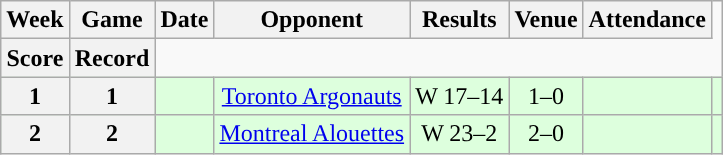<table class="wikitable" style="text-align:center">
<tr>
<th>Week</th>
<th>Game</th>
<th>Date</th>
<th>Opponent</th>
<th>Results</th>
<th>Venue</th>
<th>Attendance</th>
</tr>
<tr>
<th>Score</th>
<th>Record</th>
</tr>
<tr style="background:#ddffdd">
<th>1</th>
<th>1</th>
<td></td>
<td><a href='#'>Toronto Argonauts</a></td>
<td>W 17–14</td>
<td>1–0</td>
<td></td>
<td></td>
</tr>
<tr style="background:#ddffdd">
<th>2</th>
<th>2</th>
<td></td>
<td><a href='#'>Montreal Alouettes</a></td>
<td>W 23–2</td>
<td>2–0</td>
<td></td>
<td></td>
</tr>
</table>
